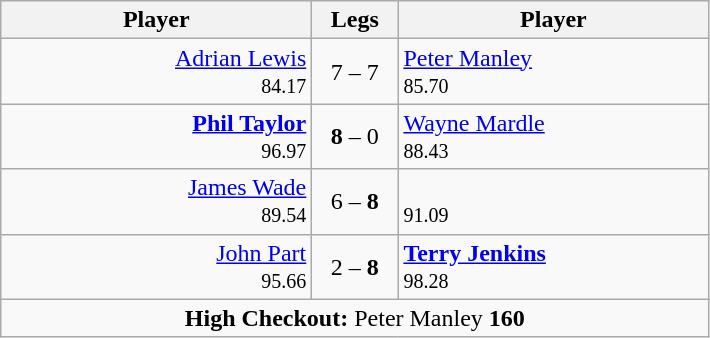<table class=wikitable style="text-align:center">
<tr>
<th width=200>Player</th>
<th width=50>Legs</th>
<th width=200>Player</th>
</tr>
<tr align=left>
<td align=right><a href='#'>Adrian Lewis</a>  <br> <small><span>84.17</span></small></td>
<td align=center>7 – 7</td>
<td> <a href='#'>Peter Manley</a> <br> <small><span>85.70</span></small></td>
</tr>
<tr align=left>
<td align=right><strong><a href='#'>Phil Taylor</a></strong>  <br> <small><span>96.97</span></small></td>
<td align=center><strong>8</strong> – 0</td>
<td> <a href='#'>Wayne Mardle</a> <br> <small><span>88.43</span></small></td>
</tr>
<tr align=left>
<td align=right><a href='#'>James Wade</a>  <br> <small><span>89.54</span></small></td>
<td align=center>6 – <strong>8</strong></td>
<td> <br> <small><span>91.09</span></small></td>
</tr>
<tr align=left>
<td align=right><a href='#'>John Part</a>  <br> <small><span>95.66</span></small></td>
<td align=center>2 – <strong>8</strong></td>
<td> <strong><a href='#'>Terry Jenkins</a></strong> <br> <small><span>98.28</span></small></td>
</tr>
<tr align=center>
<td colspan="3"><strong>High Checkout:</strong> Peter Manley <strong>160</strong></td>
</tr>
</table>
